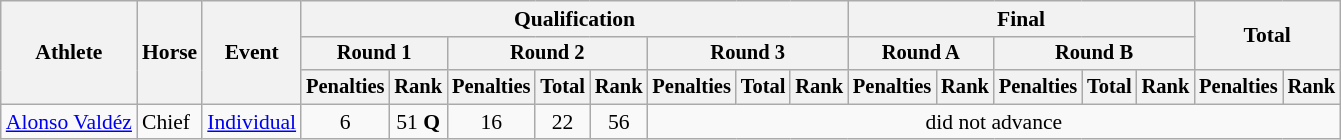<table class="wikitable" style="font-size:90%">
<tr>
<th rowspan="3">Athlete</th>
<th rowspan="3">Horse</th>
<th rowspan="3">Event</th>
<th colspan="8">Qualification</th>
<th colspan="5">Final</th>
<th rowspan=2 colspan="2">Total</th>
</tr>
<tr style="font-size:95%">
<th colspan="2">Round 1</th>
<th colspan="3">Round 2</th>
<th colspan="3">Round 3</th>
<th colspan="2">Round A</th>
<th colspan="3">Round B</th>
</tr>
<tr style="font-size:95%">
<th>Penalties</th>
<th>Rank</th>
<th>Penalties</th>
<th>Total</th>
<th>Rank</th>
<th>Penalties</th>
<th>Total</th>
<th>Rank</th>
<th>Penalties</th>
<th>Rank</th>
<th>Penalties</th>
<th>Total</th>
<th>Rank</th>
<th>Penalties</th>
<th>Rank</th>
</tr>
<tr align=center>
<td align=left><a href='#'>Alonso Valdéz</a></td>
<td align=left>Chief</td>
<td align=left><a href='#'>Individual</a></td>
<td>6</td>
<td>51 <strong>Q</strong></td>
<td>16</td>
<td>22</td>
<td>56</td>
<td colspan=10>did not advance</td>
</tr>
</table>
